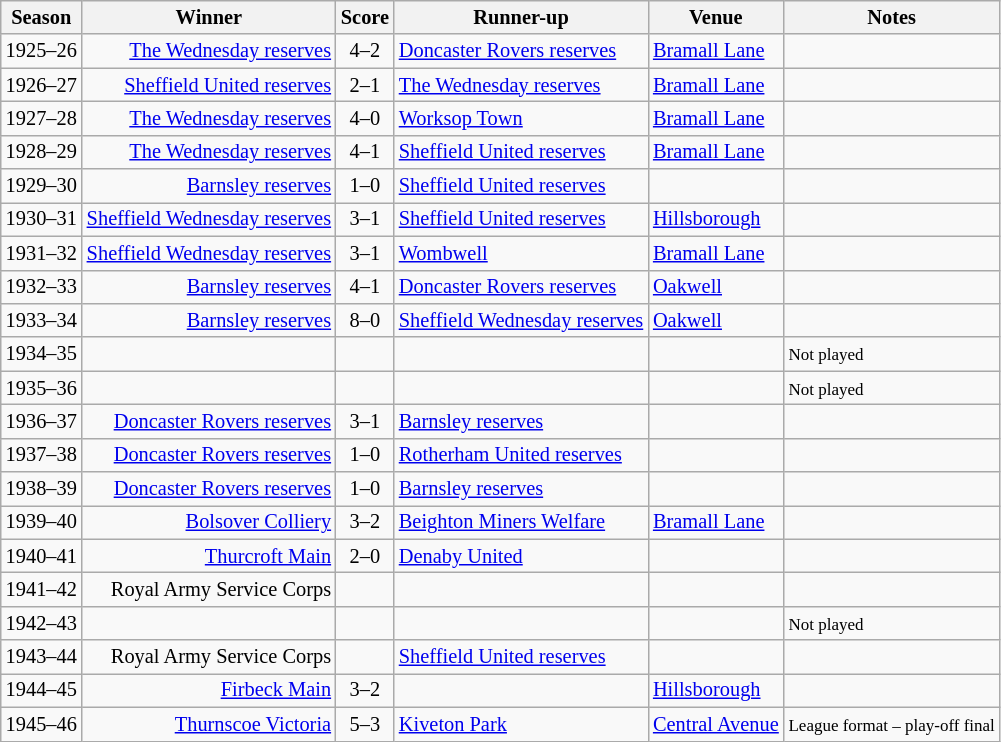<table class="wikitable" style=font-size:85%>
<tr>
<th>Season</th>
<th>Winner</th>
<th>Score</th>
<th>Runner-up</th>
<th>Venue</th>
<th>Notes</th>
</tr>
<tr>
<td>1925–26</td>
<td align="right"><a href='#'>The Wednesday reserves</a></td>
<td style="text-align:center;">4–2</td>
<td><a href='#'>Doncaster Rovers reserves</a></td>
<td><a href='#'>Bramall Lane</a></td>
<td></td>
</tr>
<tr>
<td>1926–27</td>
<td align="right"><a href='#'>Sheffield United reserves</a></td>
<td style="text-align:center;">2–1</td>
<td><a href='#'>The Wednesday reserves</a></td>
<td><a href='#'>Bramall Lane</a></td>
<td></td>
</tr>
<tr>
<td>1927–28</td>
<td align="right"><a href='#'>The Wednesday reserves</a></td>
<td style="text-align:center;">4–0</td>
<td><a href='#'>Worksop Town</a></td>
<td><a href='#'>Bramall Lane</a></td>
<td></td>
</tr>
<tr>
<td>1928–29</td>
<td align="right"><a href='#'>The Wednesday reserves</a></td>
<td style="text-align:center;">4–1</td>
<td><a href='#'>Sheffield United reserves</a></td>
<td><a href='#'>Bramall Lane</a></td>
<td></td>
</tr>
<tr>
<td>1929–30</td>
<td align="right"><a href='#'>Barnsley reserves</a></td>
<td style="text-align:center;">1–0</td>
<td><a href='#'>Sheffield United reserves</a></td>
<td></td>
<td></td>
</tr>
<tr>
<td>1930–31</td>
<td align="right"><a href='#'>Sheffield Wednesday reserves</a></td>
<td style="text-align:center;">3–1</td>
<td><a href='#'>Sheffield United reserves</a></td>
<td><a href='#'>Hillsborough</a></td>
<td></td>
</tr>
<tr>
<td>1931–32</td>
<td align="right"><a href='#'>Sheffield Wednesday reserves</a></td>
<td style="text-align:center;">3–1</td>
<td><a href='#'>Wombwell</a></td>
<td><a href='#'>Bramall Lane</a></td>
<td></td>
</tr>
<tr>
<td>1932–33</td>
<td align="right"><a href='#'>Barnsley reserves</a></td>
<td style="text-align:center;">4–1</td>
<td><a href='#'>Doncaster Rovers reserves</a></td>
<td><a href='#'>Oakwell</a></td>
<td></td>
</tr>
<tr>
<td>1933–34</td>
<td align="right"><a href='#'>Barnsley reserves</a></td>
<td style="text-align:center;">8–0</td>
<td><a href='#'>Sheffield Wednesday reserves</a></td>
<td><a href='#'>Oakwell</a></td>
<td></td>
</tr>
<tr>
<td>1934–35</td>
<td></td>
<td></td>
<td></td>
<td></td>
<td><small>Not played</small></td>
</tr>
<tr>
<td>1935–36</td>
<td></td>
<td></td>
<td></td>
<td></td>
<td><small>Not played</small></td>
</tr>
<tr>
<td>1936–37</td>
<td align="right"><a href='#'>Doncaster Rovers reserves</a></td>
<td style="text-align:center;">3–1</td>
<td><a href='#'>Barnsley reserves</a></td>
<td></td>
<td></td>
</tr>
<tr>
<td>1937–38</td>
<td align="right"><a href='#'>Doncaster Rovers reserves</a></td>
<td style="text-align:center;">1–0</td>
<td><a href='#'>Rotherham United reserves</a></td>
<td></td>
<td></td>
</tr>
<tr>
<td>1938–39</td>
<td align="right"><a href='#'>Doncaster Rovers reserves</a></td>
<td style="text-align:center;">1–0</td>
<td><a href='#'>Barnsley reserves</a></td>
<td></td>
<td></td>
</tr>
<tr>
<td>1939–40</td>
<td align="right"><a href='#'>Bolsover Colliery</a></td>
<td style="text-align:center;">3–2</td>
<td><a href='#'>Beighton Miners Welfare</a></td>
<td><a href='#'>Bramall Lane</a></td>
<td></td>
</tr>
<tr>
<td>1940–41</td>
<td align="right"><a href='#'>Thurcroft Main</a></td>
<td style="text-align:center;">2–0</td>
<td><a href='#'>Denaby United</a></td>
<td></td>
<td></td>
</tr>
<tr>
<td>1941–42</td>
<td align="right">Royal Army Service Corps</td>
<td style="text-align:center;"></td>
<td></td>
<td></td>
<td></td>
</tr>
<tr>
<td>1942–43</td>
<td align="right"></td>
<td style="text-align:center;"></td>
<td></td>
<td></td>
<td><small>Not played</small></td>
</tr>
<tr>
<td>1943–44</td>
<td align="right">Royal Army Service Corps</td>
<td style="text-align:center;"></td>
<td><a href='#'>Sheffield United reserves</a></td>
<td></td>
<td></td>
</tr>
<tr>
<td>1944–45</td>
<td align="right"><a href='#'>Firbeck Main</a></td>
<td style="text-align:center;">3–2</td>
<td></td>
<td><a href='#'>Hillsborough</a></td>
<td></td>
</tr>
<tr>
<td>1945–46</td>
<td align="right"><a href='#'>Thurnscoe Victoria</a></td>
<td style="text-align:center;">5–3</td>
<td><a href='#'>Kiveton Park</a></td>
<td><a href='#'>Central Avenue</a></td>
<td><small>League format – play-off final</small></td>
</tr>
</table>
